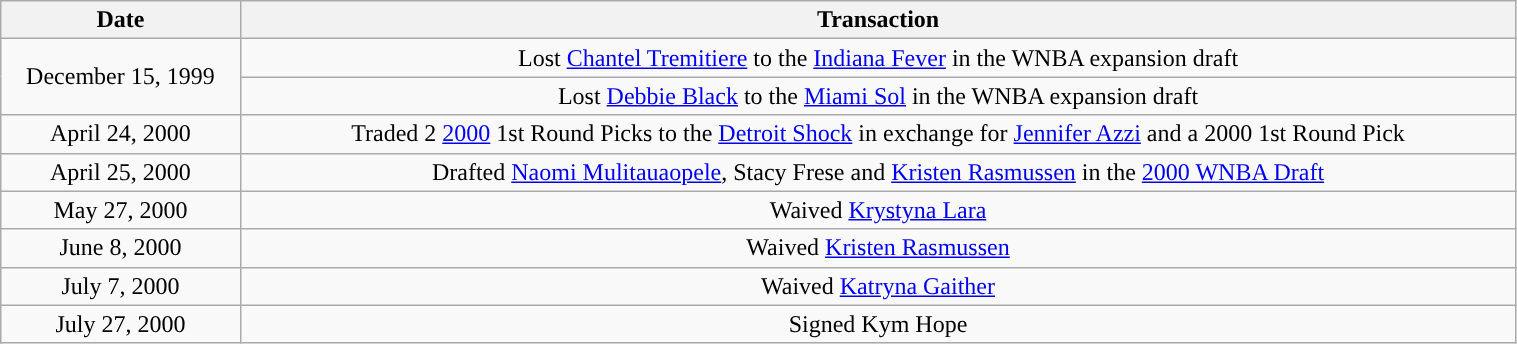<table class="wikitable" style="width:80%; text-align: center;">
<tr>
<th>Date</th>
<th>Transaction</th>
</tr>
<tr>
<td rowspan="2">December 15, 1999</td>
<td>Lost <a href='#'>Chantel Tremitiere</a> to the <a href='#'>Indiana Fever</a> in the WNBA expansion draft</td>
</tr>
<tr>
<td>Lost <a href='#'>Debbie Black</a> to the <a href='#'>Miami Sol</a> in the WNBA expansion draft</td>
</tr>
<tr>
<td>April 24, 2000</td>
<td>Traded 2 <a href='#'>2000</a> 1st Round Picks to the <a href='#'>Detroit Shock</a> in exchange for <a href='#'>Jennifer Azzi</a> and a 2000 1st Round Pick</td>
</tr>
<tr>
<td>April 25, 2000</td>
<td>Drafted <a href='#'>Naomi Mulitauaopele</a>, Stacy Frese and <a href='#'>Kristen Rasmussen</a> in the <a href='#'>2000 WNBA Draft</a></td>
</tr>
<tr>
<td>May 27, 2000</td>
<td>Waived <a href='#'>Krystyna Lara</a></td>
</tr>
<tr>
<td>June 8, 2000</td>
<td>Waived <a href='#'>Kristen Rasmussen</a></td>
</tr>
<tr>
<td>July 7, 2000</td>
<td>Waived <a href='#'>Katryna Gaither</a></td>
</tr>
<tr>
<td>July 27, 2000</td>
<td>Signed Kym Hope</td>
</tr>
</table>
